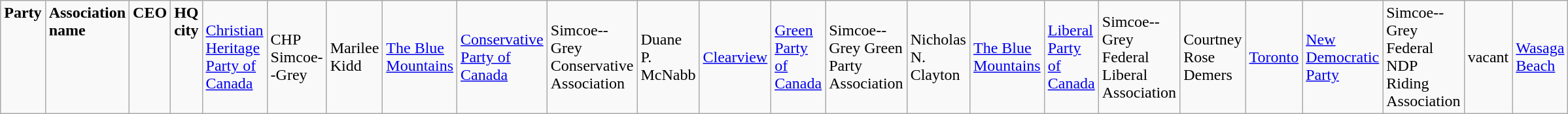<table class="wikitable">
<tr>
<td colspan="2" rowspan="1" align="left" valign="top"><strong>Party</strong></td>
<td valign="top"><strong>Association name</strong></td>
<td valign="top"><strong>CEO</strong></td>
<td valign="top"><strong>HQ city</strong><br></td>
<td><a href='#'>Christian Heritage Party of Canada</a></td>
<td>CHP Simcoe--Grey</td>
<td>Marilee Kidd</td>
<td><a href='#'>The Blue Mountains</a><br></td>
<td><a href='#'>Conservative Party of Canada</a></td>
<td>Simcoe--Grey Conservative Association</td>
<td>Duane P. McNabb</td>
<td><a href='#'>Clearview</a><br></td>
<td><a href='#'>Green Party of Canada</a></td>
<td>Simcoe--Grey Green Party Association</td>
<td>Nicholas N. Clayton</td>
<td><a href='#'>The Blue Mountains</a><br></td>
<td><a href='#'>Liberal Party of Canada</a></td>
<td>Simcoe--Grey Federal Liberal Association</td>
<td>Courtney Rose Demers</td>
<td><a href='#'>Toronto</a><br></td>
<td><a href='#'>New Democratic Party</a></td>
<td>Simcoe--Grey Federal NDP Riding Association</td>
<td>vacant</td>
<td><a href='#'>Wasaga Beach</a></td>
</tr>
</table>
